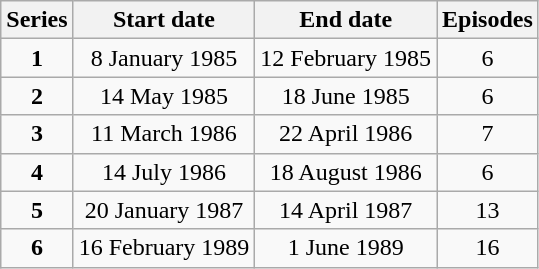<table class="wikitable" style="text-align:center;">
<tr>
<th>Series</th>
<th>Start date</th>
<th>End date</th>
<th>Episodes</th>
</tr>
<tr>
<td><strong>1</strong></td>
<td>8 January 1985</td>
<td>12 February 1985</td>
<td>6</td>
</tr>
<tr>
<td><strong>2</strong></td>
<td>14 May 1985</td>
<td>18 June 1985</td>
<td>6</td>
</tr>
<tr>
<td><strong>3</strong></td>
<td>11 March 1986</td>
<td>22 April 1986</td>
<td>7</td>
</tr>
<tr>
<td><strong>4</strong></td>
<td>14 July 1986</td>
<td>18 August 1986</td>
<td>6</td>
</tr>
<tr>
<td><strong>5</strong></td>
<td>20 January 1987</td>
<td>14 April 1987</td>
<td>13</td>
</tr>
<tr>
<td><strong>6</strong></td>
<td>16 February 1989</td>
<td>1 June 1989</td>
<td>16</td>
</tr>
</table>
